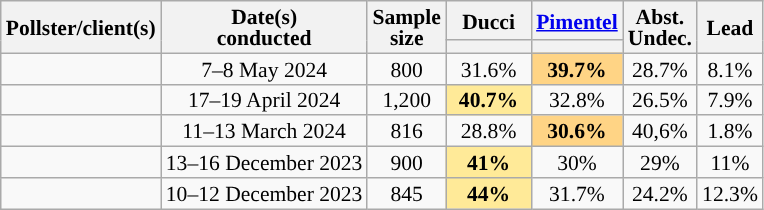<table class="wikitable" style="text-align:center;font-size:90%;line-height:14px;">
<tr>
<th rowspan="2">Pollster/client(s)</th>
<th rowspan="2">Date(s)<br>conducted</th>
<th rowspan="2">Sample<br>size</th>
<th class="unsortable" style="width:50px;">Ducci<br></th>
<th class="unsortable" style="width:50px;"><a href='#'>Pimentel</a><br></th>
<th rowspan="2">Abst.<br>Undec.</th>
<th rowspan="2">Lead</th>
</tr>
<tr>
<th data-sort-type="number" class="sortable" style="background:"></th>
<th data-sort-type="number" class="sortable" style="background:"></th>
</tr>
<tr>
<td></td>
<td>7–8 May 2024</td>
<td>800</td>
<td>31.6%</td>
<td style="background:#ffd485;"><strong>39.7%</strong></td>
<td>28.7%</td>
<td style="background:">8.1%</td>
</tr>
<tr>
<td></td>
<td>17–19 April 2024</td>
<td>1,200</td>
<td style="background:#ffea98;"><strong>40.7%</strong></td>
<td>32.8%</td>
<td>26.5%</td>
<td style="background:">7.9%</td>
</tr>
<tr>
<td></td>
<td>11–13 March 2024</td>
<td>816</td>
<td>28.8%</td>
<td style="background:#ffd485;"><strong>30.6%</strong></td>
<td>40,6%</td>
<td style="background:">1.8%</td>
</tr>
<tr>
<td></td>
<td>13–16 December 2023</td>
<td>900</td>
<td style="background:#ffea98;"><strong>41%</strong></td>
<td>30%</td>
<td>29%</td>
<td style="background:">11%</td>
</tr>
<tr>
<td></td>
<td>10–12 December 2023</td>
<td>845</td>
<td style="background:#ffea98;"><strong>44%</strong></td>
<td>31.7%</td>
<td>24.2%</td>
<td style="background:">12.3%</td>
</tr>
</table>
